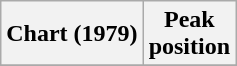<table class="wikitable sortable plainrowheaders" style="text-align:center;">
<tr>
<th>Chart (1979)</th>
<th>Peak<br>position</th>
</tr>
<tr>
</tr>
</table>
